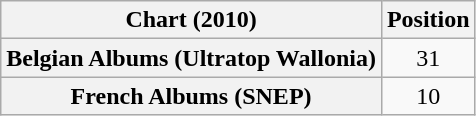<table class="wikitable sortable plainrowheaders" style="text-align:center">
<tr>
<th scope="col">Chart (2010)</th>
<th scope="col">Position</th>
</tr>
<tr>
<th scope="row">Belgian Albums (Ultratop Wallonia)</th>
<td>31</td>
</tr>
<tr>
<th scope="row">French Albums (SNEP)</th>
<td>10</td>
</tr>
</table>
